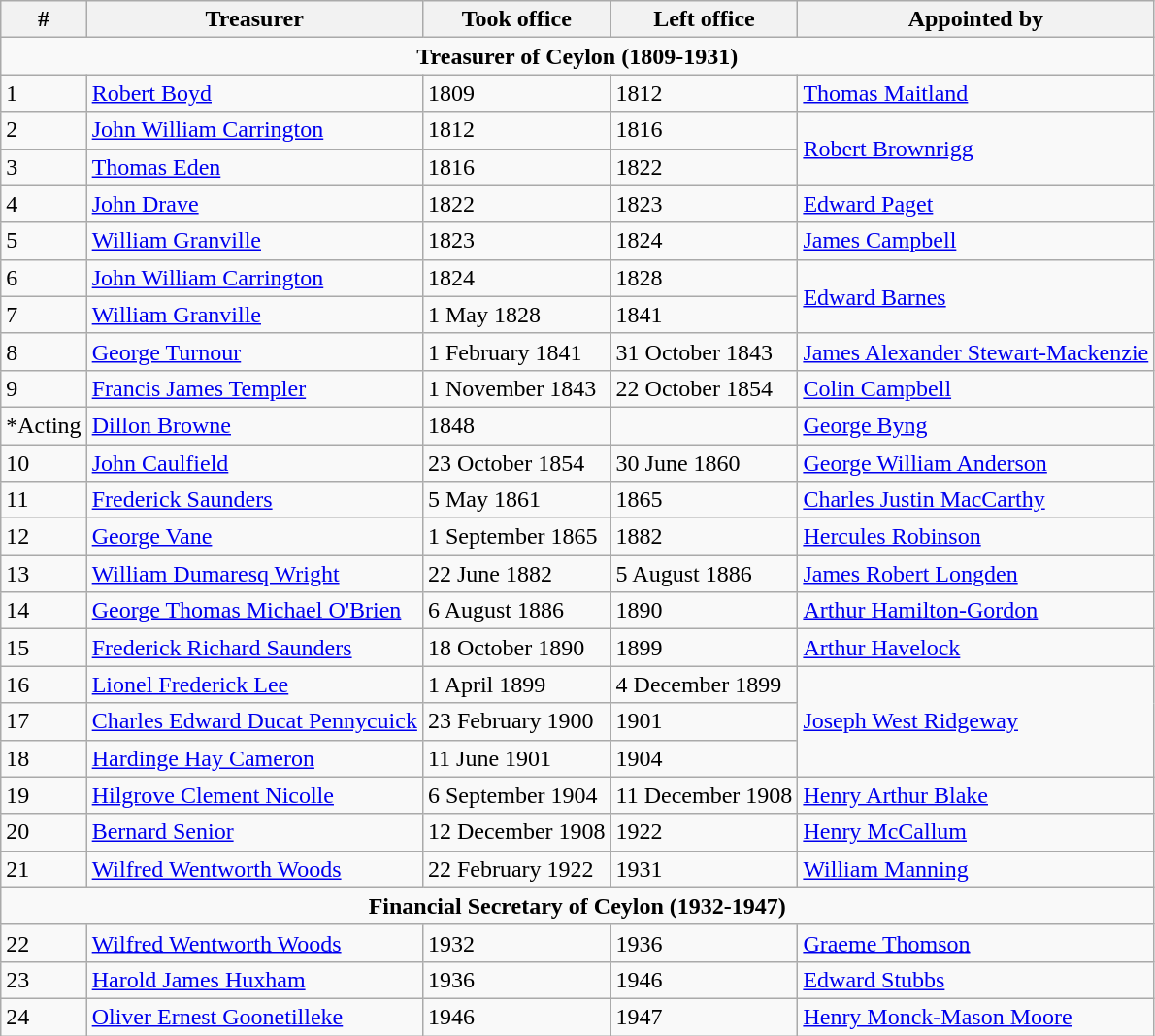<table class="wikitable sortable" text-align:center">
<tr>
<th>#</th>
<th>Treasurer</th>
<th>Took office</th>
<th>Left office</th>
<th>Appointed by</th>
</tr>
<tr>
<td colspan=5 align=center><strong>Treasurer of Ceylon (1809-1931)</strong></td>
</tr>
<tr>
<td>1</td>
<td><a href='#'>Robert Boyd</a></td>
<td>1809</td>
<td>1812</td>
<td><a href='#'>Thomas Maitland</a></td>
</tr>
<tr>
<td>2</td>
<td><a href='#'>John William Carrington</a></td>
<td>1812</td>
<td>1816</td>
<td rowspan=2><a href='#'>Robert Brownrigg</a></td>
</tr>
<tr>
<td>3</td>
<td><a href='#'>Thomas Eden</a></td>
<td>1816</td>
<td>1822</td>
</tr>
<tr>
<td>4</td>
<td><a href='#'>John Drave</a></td>
<td>1822</td>
<td>1823</td>
<td><a href='#'>Edward Paget</a></td>
</tr>
<tr>
<td>5</td>
<td><a href='#'>William Granville</a></td>
<td>1823</td>
<td>1824</td>
<td><a href='#'>James Campbell</a></td>
</tr>
<tr>
<td>6</td>
<td><a href='#'>John William Carrington</a></td>
<td>1824</td>
<td>1828</td>
<td rowspan=2><a href='#'>Edward Barnes</a></td>
</tr>
<tr>
<td>7</td>
<td><a href='#'>William Granville</a></td>
<td>1 May 1828</td>
<td>1841</td>
</tr>
<tr>
<td>8</td>
<td><a href='#'>George Turnour</a></td>
<td>1 February 1841</td>
<td>31 October 1843</td>
<td><a href='#'>James Alexander Stewart-Mackenzie</a></td>
</tr>
<tr>
<td>9</td>
<td><a href='#'>Francis James Templer</a></td>
<td>1 November 1843</td>
<td>22 October 1854</td>
<td><a href='#'>Colin Campbell</a></td>
</tr>
<tr>
<td>*Acting</td>
<td><a href='#'>Dillon Browne</a></td>
<td>1848</td>
<td></td>
<td><a href='#'>George Byng</a></td>
</tr>
<tr>
<td>10</td>
<td><a href='#'>John Caulfield</a></td>
<td>23 October 1854</td>
<td>30 June 1860</td>
<td><a href='#'>George William Anderson</a></td>
</tr>
<tr>
<td>11</td>
<td><a href='#'>Frederick Saunders</a></td>
<td>5 May 1861</td>
<td>1865</td>
<td><a href='#'>Charles Justin MacCarthy</a></td>
</tr>
<tr>
<td>12</td>
<td><a href='#'>George Vane</a></td>
<td>1 September 1865</td>
<td>1882</td>
<td><a href='#'>Hercules Robinson</a></td>
</tr>
<tr>
<td>13</td>
<td><a href='#'>William Dumaresq Wright</a></td>
<td>22 June 1882</td>
<td>5 August 1886</td>
<td><a href='#'>James Robert Longden</a></td>
</tr>
<tr>
<td>14</td>
<td><a href='#'>George Thomas Michael O'Brien</a></td>
<td>6 August 1886</td>
<td>1890</td>
<td><a href='#'>Arthur Hamilton-Gordon</a></td>
</tr>
<tr>
<td>15</td>
<td><a href='#'>Frederick Richard Saunders</a></td>
<td>18 October 1890</td>
<td>1899</td>
<td><a href='#'>Arthur Havelock</a></td>
</tr>
<tr>
<td>16</td>
<td><a href='#'>Lionel Frederick Lee</a> </td>
<td>1 April 1899</td>
<td>4 December 1899</td>
<td rowspan=3><a href='#'>Joseph West Ridgeway</a></td>
</tr>
<tr>
<td>17</td>
<td><a href='#'>Charles Edward Ducat Pennycuick</a></td>
<td>23 February 1900</td>
<td>1901</td>
</tr>
<tr>
<td>18</td>
<td><a href='#'>Hardinge Hay Cameron</a></td>
<td>11 June 1901</td>
<td>1904</td>
</tr>
<tr>
<td>19</td>
<td><a href='#'>Hilgrove Clement Nicolle</a> </td>
<td>6 September 1904</td>
<td>11 December 1908</td>
<td><a href='#'>Henry Arthur Blake</a></td>
</tr>
<tr>
<td>20</td>
<td><a href='#'>Bernard Senior</a></td>
<td>12 December 1908</td>
<td>1922</td>
<td><a href='#'>Henry McCallum</a></td>
</tr>
<tr>
<td>21</td>
<td><a href='#'>Wilfred Wentworth Woods</a></td>
<td>22 February 1922</td>
<td>1931</td>
<td><a href='#'>William Manning</a></td>
</tr>
<tr>
<td colspan=5 align=center><strong>Financial Secretary of Ceylon (1932-1947)</strong></td>
</tr>
<tr>
<td>22</td>
<td><a href='#'>Wilfred Wentworth Woods</a></td>
<td>1932</td>
<td>1936</td>
<td><a href='#'>Graeme Thomson</a></td>
</tr>
<tr>
<td>23</td>
<td><a href='#'>Harold James Huxham</a></td>
<td>1936</td>
<td>1946</td>
<td><a href='#'>Edward Stubbs</a></td>
</tr>
<tr>
<td>24</td>
<td><a href='#'>Oliver Ernest Goonetilleke</a></td>
<td>1946</td>
<td>1947</td>
<td><a href='#'>Henry Monck-Mason Moore</a></td>
</tr>
</table>
